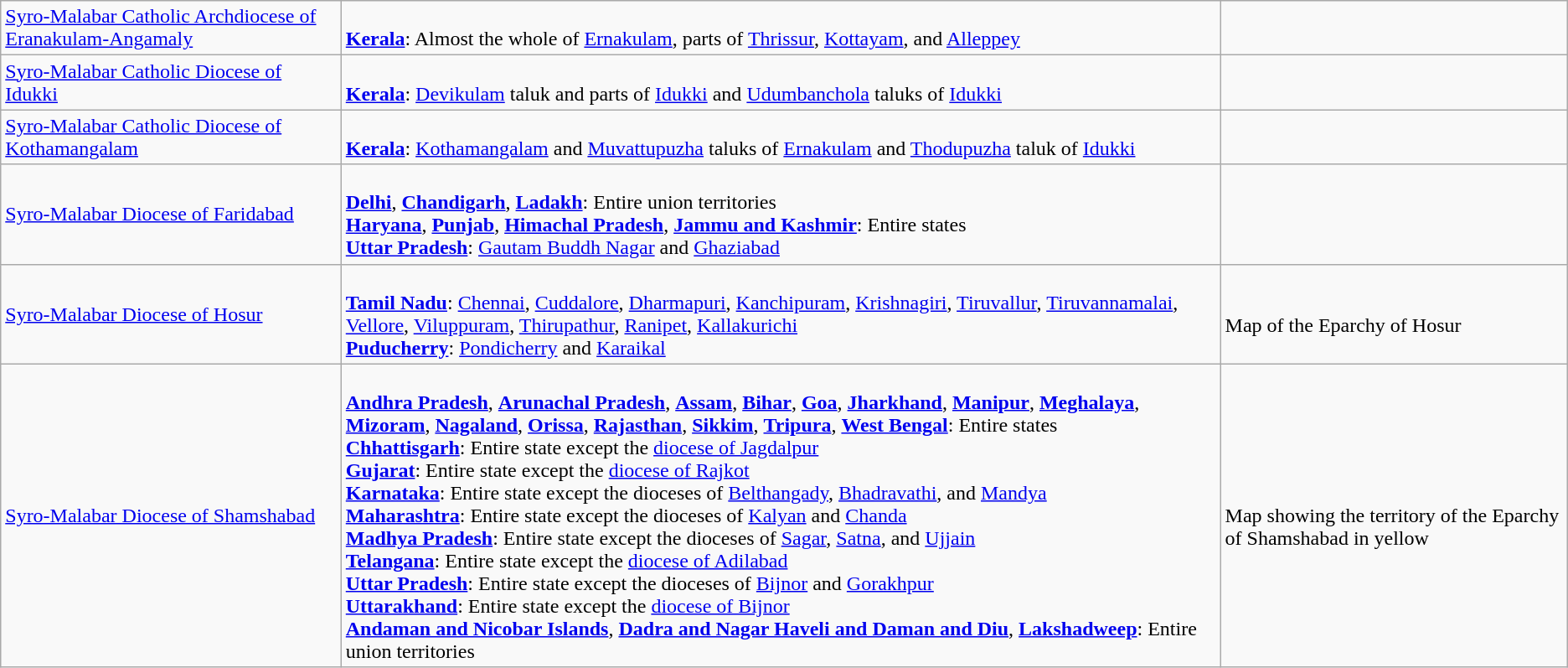<table class="wikitable">
<tr>
<td><a href='#'>Syro-Malabar Catholic Archdiocese of Eranakulam-Angamaly</a></td>
<td><br><strong><a href='#'>Kerala</a></strong>: Almost the whole of <a href='#'>Ernakulam</a>, parts of <a href='#'>Thrissur</a>, <a href='#'>Kottayam</a>, and <a href='#'>Alleppey</a></td>
<td></td>
</tr>
<tr>
<td><a href='#'>Syro-Malabar Catholic Diocese of Idukki</a></td>
<td><br><strong><a href='#'>Kerala</a></strong>: <a href='#'>Devikulam</a> taluk and parts of <a href='#'>Idukki</a> and <a href='#'>Udumbanchola</a> taluks of <a href='#'>Idukki</a></td>
<td></td>
</tr>
<tr>
<td><a href='#'>Syro-Malabar Catholic Diocese of Kothamangalam</a></td>
<td><br><strong><a href='#'>Kerala</a></strong>: <a href='#'>Kothamangalam</a> and <a href='#'>Muvattupuzha</a> taluks of <a href='#'>Ernakulam</a> and <a href='#'>Thodupuzha</a> taluk of <a href='#'>Idukki</a></td>
<td></td>
</tr>
<tr>
<td><a href='#'>Syro-Malabar Diocese of Faridabad</a></td>
<td><br><strong><a href='#'>Delhi</a></strong>, <strong><a href='#'>Chandigarh</a></strong>, <strong><a href='#'>Ladakh</a></strong>: Entire union territories  <br><strong><a href='#'>Haryana</a></strong>, <strong><a href='#'>Punjab</a></strong>, <strong><a href='#'>Himachal Pradesh</a></strong>, <strong><a href='#'>Jammu and Kashmir</a></strong>: Entire states  <br><strong><a href='#'>Uttar Pradesh</a></strong>: <a href='#'>Gautam Buddh Nagar</a> and <a href='#'>Ghaziabad</a></td>
<td></td>
</tr>
<tr>
<td><a href='#'>Syro-Malabar Diocese of Hosur</a></td>
<td><br><strong><a href='#'>Tamil Nadu</a></strong>: <a href='#'>Chennai</a>, <a href='#'>Cuddalore</a>, <a href='#'>Dharmapuri</a>, <a href='#'>Kanchipuram</a>, <a href='#'>Krishnagiri</a>, <a href='#'>Tiruvallur</a>, <a href='#'>Tiruvannamalai</a>, <a href='#'>Vellore</a>, <a href='#'>Viluppuram</a>, <a href='#'>Thirupathur</a>, <a href='#'>Ranipet</a>, <a href='#'>Kallakurichi</a>  <br><strong><a href='#'>Puducherry</a></strong>: <a href='#'>Pondicherry</a> and <a href='#'>Karaikal</a></td>
<td><br>Map of the Eparchy of Hosur</td>
</tr>
<tr>
<td><a href='#'>Syro-Malabar Diocese of Shamshabad</a></td>
<td><br><strong><a href='#'>Andhra Pradesh</a></strong>, <strong><a href='#'>Arunachal Pradesh</a></strong>, <strong><a href='#'>Assam</a></strong>, <strong><a href='#'>Bihar</a></strong>, <strong><a href='#'>Goa</a></strong>, <strong><a href='#'>Jharkhand</a></strong>, <strong><a href='#'>Manipur</a></strong>, <strong><a href='#'>Meghalaya</a></strong>, <strong><a href='#'>Mizoram</a></strong>, <strong><a href='#'>Nagaland</a></strong>, <strong><a href='#'>Orissa</a></strong>, <strong><a href='#'>Rajasthan</a></strong>, <strong><a href='#'>Sikkim</a></strong>, <strong><a href='#'>Tripura</a></strong>, <strong><a href='#'>West Bengal</a></strong>: Entire states  <br><strong><a href='#'>Chhattisgarh</a></strong>: Entire state except the <a href='#'>diocese of Jagdalpur</a>  <br><strong><a href='#'>Gujarat</a></strong>: Entire state except the <a href='#'>diocese of Rajkot</a>  <br><strong><a href='#'>Karnataka</a></strong>: Entire state except the dioceses of <a href='#'>Belthangady</a>, <a href='#'>Bhadravathi</a>, and <a href='#'>Mandya</a>  <br><strong><a href='#'>Maharashtra</a></strong>: Entire state except the dioceses of <a href='#'>Kalyan</a> and <a href='#'>Chanda</a>  <br><strong><a href='#'>Madhya Pradesh</a></strong>: Entire state except the dioceses of <a href='#'>Sagar</a>, <a href='#'>Satna</a>, and <a href='#'>Ujjain</a>  <br><strong><a href='#'>Telangana</a></strong>: Entire state except the <a href='#'>diocese of Adilabad</a>  <br><strong><a href='#'>Uttar Pradesh</a></strong>: Entire state except the dioceses of <a href='#'>Bijnor</a> and <a href='#'>Gorakhpur</a>  <br><strong><a href='#'>Uttarakhand</a></strong>: Entire state except the <a href='#'>diocese of Bijnor</a>  <br><strong><a href='#'>Andaman and Nicobar Islands</a></strong>, <strong><a href='#'>Dadra and Nagar Haveli and Daman and Diu</a></strong>, <strong><a href='#'>Lakshadweep</a></strong>: Entire union territories</td>
<td><br>Map showing the territory of the Eparchy of Shamshabad in yellow</td>
</tr>
</table>
